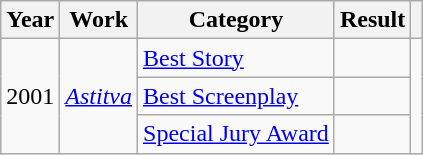<table class="wikitable">
<tr>
<th>Year</th>
<th>Work</th>
<th>Category</th>
<th>Result</th>
<th></th>
</tr>
<tr>
<td rowspan="3">2001</td>
<td rowspan="3"><em><a href='#'>Astitva</a></em></td>
<td><a href='#'>Best Story</a></td>
<td></td>
<td rowspan="3"></td>
</tr>
<tr>
<td><a href='#'>Best Screenplay</a></td>
<td></td>
</tr>
<tr>
<td><a href='#'>Special Jury Award</a></td>
<td></td>
</tr>
</table>
